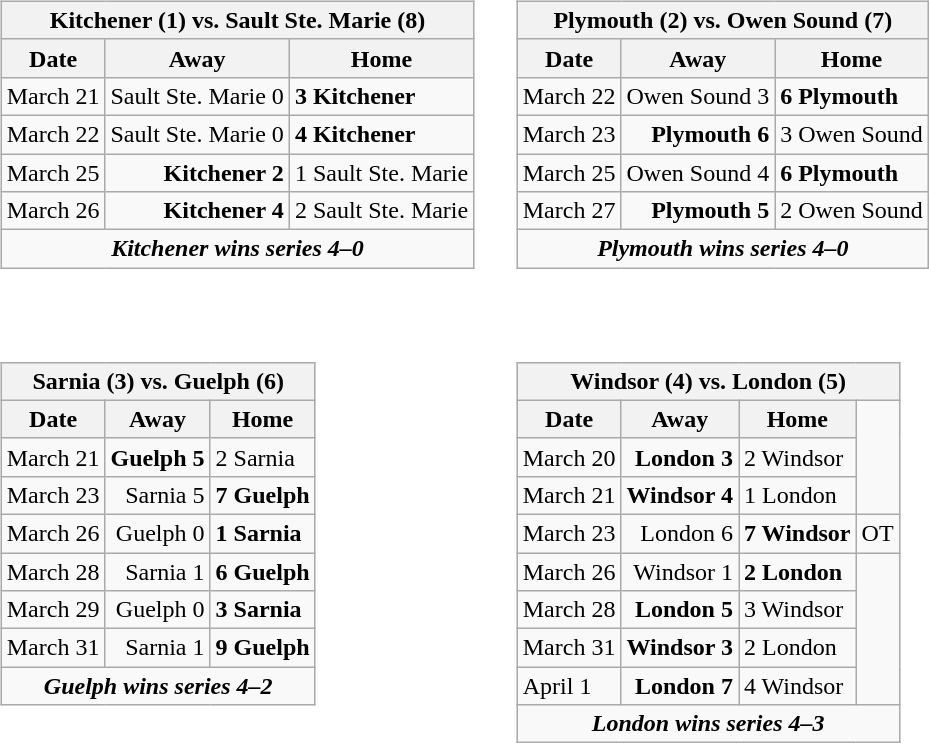<table cellspacing="10">
<tr>
<td valign="top"><br><table class="wikitable">
<tr>
<th bgcolor="#DDDDDD" colspan="4">Kitchener (1) vs. Sault Ste. Marie (8)</th>
</tr>
<tr>
<th>Date</th>
<th>Away</th>
<th>Home</th>
</tr>
<tr>
<td>March 21</td>
<td align="right">Sault Ste. Marie 0</td>
<td><strong>3 Kitchener</strong></td>
</tr>
<tr>
<td>March 22</td>
<td align="right">Sault Ste. Marie 0</td>
<td><strong>4 Kitchener</strong></td>
</tr>
<tr>
<td>March 25</td>
<td align="right"><strong>Kitchener 2</strong></td>
<td>1 Sault Ste. Marie</td>
</tr>
<tr>
<td>March 26</td>
<td align="right"><strong>Kitchener 4</strong></td>
<td>2 Sault Ste. Marie</td>
</tr>
<tr align="center">
<td colspan="4"><strong><em>Kitchener wins series 4–0</em></strong></td>
</tr>
</table>
</td>
<td valign="top"><br><table class="wikitable">
<tr>
<th bgcolor="#DDDDDD" colspan="4">Plymouth (2) vs. Owen Sound (7)</th>
</tr>
<tr>
<th>Date</th>
<th>Away</th>
<th>Home</th>
</tr>
<tr>
<td>March 22</td>
<td align="right">Owen Sound 3</td>
<td><strong>6 Plymouth</strong></td>
</tr>
<tr>
<td>March 23</td>
<td align="right"><strong>Plymouth 6</strong></td>
<td>3 Owen Sound</td>
</tr>
<tr>
<td>March 25</td>
<td align="right">Owen Sound 4</td>
<td><strong>6 Plymouth</strong></td>
</tr>
<tr>
<td>March 27</td>
<td align="right"><strong>Plymouth 5</strong></td>
<td>2 Owen Sound</td>
</tr>
<tr align="center">
<td colspan="4"><strong><em>Plymouth wins series 4–0</em></strong></td>
</tr>
</table>
</td>
</tr>
<tr>
<td valign="top"><br><table class="wikitable">
<tr>
<th bgcolor="#DDDDDD" colspan="4">Sarnia (3) vs. Guelph (6)</th>
</tr>
<tr>
<th>Date</th>
<th>Away</th>
<th>Home</th>
</tr>
<tr>
<td>March 21</td>
<td align="right"><strong>Guelph 5</strong></td>
<td>2 Sarnia</td>
</tr>
<tr>
<td>March 23</td>
<td align="right">Sarnia 5</td>
<td><strong>7 Guelph</strong></td>
</tr>
<tr>
<td>March 26</td>
<td align="right">Guelph 0</td>
<td><strong>1 Sarnia</strong></td>
</tr>
<tr>
<td>March 28</td>
<td align="right">Sarnia 1</td>
<td><strong>6 Guelph</strong></td>
</tr>
<tr>
<td>March 29</td>
<td align="right">Guelph 0</td>
<td><strong>3 Sarnia</strong></td>
</tr>
<tr>
<td>March 31</td>
<td align="right">Sarnia 1</td>
<td><strong>9 Guelph</strong></td>
</tr>
<tr align="center">
<td colspan="4"><strong><em>Guelph wins series 4–2</em></strong></td>
</tr>
</table>
</td>
<td valign="top"><br><table class="wikitable">
<tr>
<th bgcolor="#DDDDDD" colspan="4">Windsor (4) vs. London (5)</th>
</tr>
<tr>
<th>Date</th>
<th>Away</th>
<th>Home</th>
</tr>
<tr>
<td>March 20</td>
<td align="right"><strong>London 3</strong></td>
<td>2 Windsor</td>
</tr>
<tr>
<td>March 21</td>
<td align="right"><strong>Windsor 4</strong></td>
<td>1 London</td>
</tr>
<tr>
<td>March 23</td>
<td align="right">London 6</td>
<td><strong>7 Windsor</strong></td>
<td>OT</td>
</tr>
<tr>
<td>March 26</td>
<td align="right">Windsor 1</td>
<td><strong>2 London</strong></td>
</tr>
<tr>
<td>March 28</td>
<td align="right"><strong>London 5</strong></td>
<td>3 Windsor</td>
</tr>
<tr>
<td>March 31</td>
<td align="right"><strong>Windsor 3</strong></td>
<td>2 London</td>
</tr>
<tr>
<td>April 1</td>
<td align="right"><strong>London 7</strong></td>
<td>4 Windsor</td>
</tr>
<tr align="center">
<td colspan="4"><strong><em>London wins series 4–3</em></strong></td>
</tr>
</table>
</td>
</tr>
</table>
